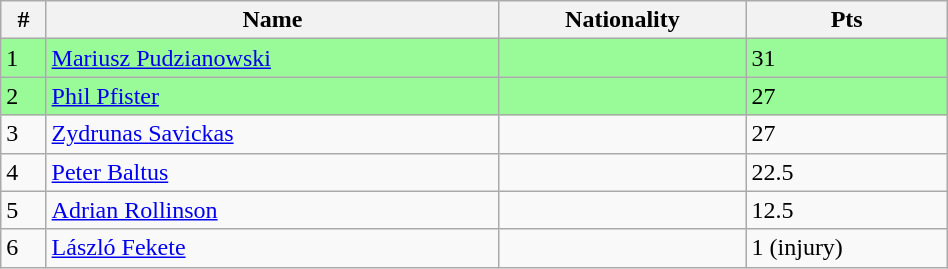<table class="wikitable" style="display: inline-table; width: 50%;">
<tr>
<th>#</th>
<th>Name</th>
<th>Nationality</th>
<th>Pts</th>
</tr>
<tr bgcolor=palegreen>
<td>1</td>
<td><a href='#'>Mariusz Pudzianowski</a></td>
<td></td>
<td>31</td>
</tr>
<tr bgcolor=palegreen>
<td>2</td>
<td><a href='#'>Phil Pfister</a></td>
<td></td>
<td>27</td>
</tr>
<tr>
<td>3</td>
<td><a href='#'>Zydrunas Savickas</a></td>
<td></td>
<td>27</td>
</tr>
<tr>
<td>4</td>
<td><a href='#'>Peter Baltus</a></td>
<td></td>
<td>22.5</td>
</tr>
<tr>
<td>5</td>
<td><a href='#'>Adrian Rollinson</a></td>
<td></td>
<td>12.5</td>
</tr>
<tr>
<td>6</td>
<td><a href='#'>László Fekete</a></td>
<td></td>
<td>1 (injury)</td>
</tr>
</table>
